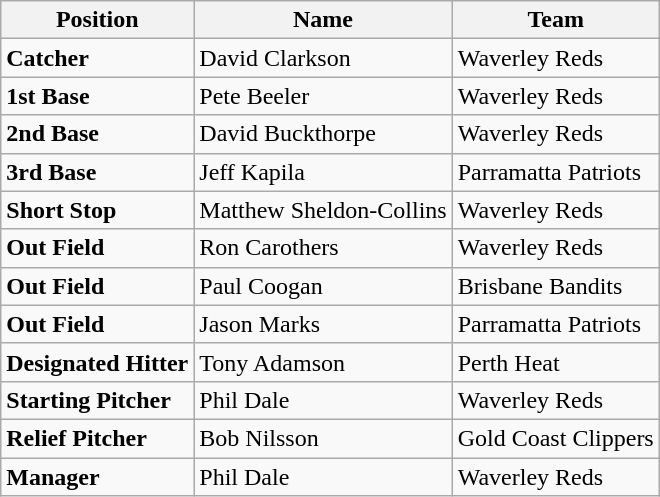<table class="wikitable">
<tr>
<th>Position</th>
<th>Name</th>
<th>Team</th>
</tr>
<tr>
<td><strong>Catcher</strong></td>
<td>David Clarkson</td>
<td>Waverley Reds</td>
</tr>
<tr>
<td><strong>1st Base</strong></td>
<td>Pete Beeler</td>
<td>Waverley Reds</td>
</tr>
<tr>
<td><strong>2nd Base</strong></td>
<td>David Buckthorpe</td>
<td>Waverley Reds</td>
</tr>
<tr>
<td><strong>3rd Base</strong></td>
<td>Jeff Kapila</td>
<td>Parramatta Patriots</td>
</tr>
<tr>
<td><strong>Short Stop</strong></td>
<td>Matthew Sheldon-Collins</td>
<td>Waverley Reds</td>
</tr>
<tr>
<td><strong>Out Field</strong></td>
<td>Ron Carothers</td>
<td>Waverley Reds</td>
</tr>
<tr>
<td><strong>Out Field</strong></td>
<td>Paul Coogan</td>
<td>Brisbane Bandits</td>
</tr>
<tr>
<td><strong>Out Field</strong></td>
<td>Jason Marks</td>
<td>Parramatta Patriots</td>
</tr>
<tr>
<td><strong>Designated Hitter</strong></td>
<td>Tony Adamson</td>
<td>Perth Heat</td>
</tr>
<tr>
<td><strong>Starting Pitcher</strong></td>
<td>Phil Dale</td>
<td>Waverley Reds</td>
</tr>
<tr>
<td><strong>Relief Pitcher</strong></td>
<td>Bob Nilsson</td>
<td>Gold Coast Clippers</td>
</tr>
<tr>
<td><strong>Manager</strong></td>
<td>Phil Dale</td>
<td>Waverley Reds</td>
</tr>
</table>
